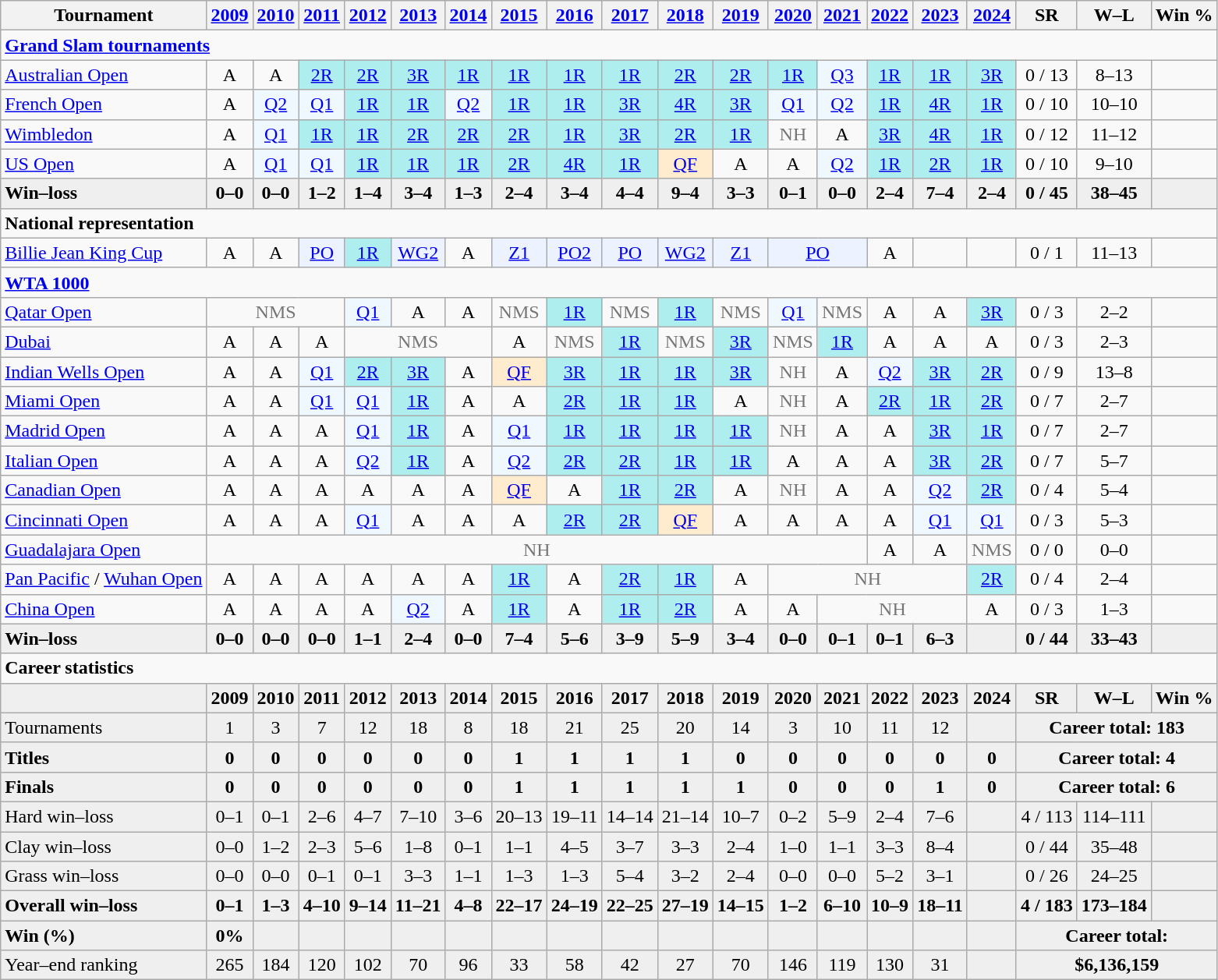<table class="nowrap wikitable" style=text-align:center>
<tr>
<th>Tournament</th>
<th><a href='#'>2009</a></th>
<th><a href='#'>2010</a></th>
<th><a href='#'>2011</a></th>
<th><a href='#'>2012</a></th>
<th><a href='#'>2013</a></th>
<th><a href='#'>2014</a></th>
<th><a href='#'>2015</a></th>
<th><a href='#'>2016</a></th>
<th><a href='#'>2017</a></th>
<th><a href='#'>2018</a></th>
<th><a href='#'>2019</a></th>
<th><a href='#'>2020</a></th>
<th><a href='#'>2021</a></th>
<th><a href='#'>2022</a></th>
<th><a href='#'>2023</a></th>
<th><a href='#'>2024</a></th>
<th>SR</th>
<th>W–L</th>
<th>Win %</th>
</tr>
<tr>
<td colspan=20 style=text-align:left><strong><a href='#'>Grand Slam tournaments</a></strong></td>
</tr>
<tr>
<td style=text-align:left><a href='#'>Australian Open</a></td>
<td>A</td>
<td>A</td>
<td style=background:#afeeee><a href='#'>2R</a></td>
<td style=background:#afeeee><a href='#'>2R</a></td>
<td style=background:#afeeee><a href='#'>3R</a></td>
<td style=background:#afeeee><a href='#'>1R</a></td>
<td style=background:#afeeee><a href='#'>1R</a></td>
<td style=background:#afeeee><a href='#'>1R</a></td>
<td style=background:#afeeee><a href='#'>1R</a></td>
<td style=background:#afeeee><a href='#'>2R</a></td>
<td style=background:#afeeee><a href='#'>2R</a></td>
<td style=background:#afeeee><a href='#'>1R</a></td>
<td style=background:#f0f8ff><a href='#'>Q3</a></td>
<td style=background:#afeeee><a href='#'>1R</a></td>
<td style=background:#afeeee><a href='#'>1R</a></td>
<td style=background:#afeeee><a href='#'>3R</a></td>
<td>0 / 13</td>
<td>8–13</td>
<td></td>
</tr>
<tr>
<td style=text-align:left><a href='#'>French Open</a></td>
<td>A</td>
<td style=background:#f0f8ff><a href='#'>Q2</a></td>
<td style=background:#f0f8ff><a href='#'>Q1</a></td>
<td style=background:#afeeee><a href='#'>1R</a></td>
<td style=background:#afeeee><a href='#'>1R</a></td>
<td style=background:#f0f8ff><a href='#'>Q2</a></td>
<td style=background:#afeeee><a href='#'>1R</a></td>
<td style=background:#afeeee><a href='#'>1R</a></td>
<td style=background:#afeeee><a href='#'>3R</a></td>
<td style=background:#afeeee><a href='#'>4R</a></td>
<td style=background:#afeeee><a href='#'>3R</a></td>
<td style=background:#f0f8ff><a href='#'>Q1</a></td>
<td style=background:#f0f8ff><a href='#'>Q2</a></td>
<td style=background:#afeeee><a href='#'>1R</a></td>
<td style=background:#afeeee><a href='#'>4R</a></td>
<td style=background:#afeeee><a href='#'>1R</a></td>
<td>0 / 10</td>
<td>10–10</td>
<td></td>
</tr>
<tr>
<td style=text-align:left><a href='#'>Wimbledon</a></td>
<td>A</td>
<td style=background:#f0f8ff><a href='#'>Q1</a></td>
<td style=background:#afeeee><a href='#'>1R</a></td>
<td style=background:#afeeee><a href='#'>1R</a></td>
<td style=background:#afeeee><a href='#'>2R</a></td>
<td style=background:#afeeee><a href='#'>2R</a></td>
<td style=background:#afeeee><a href='#'>2R</a></td>
<td style=background:#afeeee><a href='#'>1R</a></td>
<td style=background:#afeeee><a href='#'>3R</a></td>
<td style=background:#afeeee><a href='#'>2R</a></td>
<td style=background:#afeeee><a href='#'>1R</a></td>
<td style=color:#767676>NH</td>
<td>A</td>
<td style=background:#afeeee><a href='#'>3R</a></td>
<td style=background:#afeeee><a href='#'>4R</a></td>
<td style=background:#afeeee><a href='#'>1R</a></td>
<td>0 / 12</td>
<td>11–12</td>
<td></td>
</tr>
<tr>
<td style=text-align:left><a href='#'>US Open</a></td>
<td>A</td>
<td style=background:#f0f8ff><a href='#'>Q1</a></td>
<td style=background:#f0f8ff><a href='#'>Q1</a></td>
<td style=background:#afeeee><a href='#'>1R</a></td>
<td style=background:#afeeee><a href='#'>1R</a></td>
<td style=background:#afeeee><a href='#'>1R</a></td>
<td style=background:#afeeee><a href='#'>2R</a></td>
<td style=background:#afeeee><a href='#'>4R</a></td>
<td style=background:#afeeee><a href='#'>1R</a></td>
<td style=background:#ffebcd><a href='#'>QF</a></td>
<td>A</td>
<td>A</td>
<td style=background:#f0f8ff><a href='#'>Q2</a></td>
<td style=background:#afeeee><a href='#'>1R</a></td>
<td style=background:#afeeee><a href='#'>2R</a></td>
<td style=background:#afeeee><a href='#'>1R</a></td>
<td>0 / 10</td>
<td>9–10</td>
<td></td>
</tr>
<tr style=font-weight:bold;background:#efefef>
<td style=text-align:left>Win–loss</td>
<td>0–0</td>
<td>0–0</td>
<td>1–2</td>
<td>1–4</td>
<td>3–4</td>
<td>1–3</td>
<td>2–4</td>
<td>3–4</td>
<td>4–4</td>
<td>9–4</td>
<td>3–3</td>
<td>0–1</td>
<td>0–0</td>
<td>2–4</td>
<td>7–4</td>
<td>2–4</td>
<td>0 / 45</td>
<td>38–45</td>
<td></td>
</tr>
<tr>
<td colspan="20" style=text-align:left><strong>National representation</strong></td>
</tr>
<tr>
<td style=text-align:left><a href='#'>Billie Jean King Cup</a></td>
<td>A</td>
<td>A</td>
<td bgcolor=ecf2ff><a href='#'>PO</a></td>
<td bgcolor=afeeee><a href='#'>1R</a></td>
<td bgcolor=ecf2ff><a href='#'>WG2</a></td>
<td>A</td>
<td bgcolor=ecf2ff><a href='#'>Z1</a></td>
<td bgcolor=ecf2ff><a href='#'>PO2</a></td>
<td bgcolor=ecf2ff><a href='#'>PO</a></td>
<td bgcolor=ecf2ff><a href='#'>WG2</a></td>
<td bgcolor=ecf2ff><a href='#'>Z1</a></td>
<td colspan="2" bgcolor=ecf2ff><a href='#'>PO</a></td>
<td>A</td>
<td></td>
<td></td>
<td>0 / 1</td>
<td>11–13</td>
<td></td>
</tr>
<tr>
<td colspan=20 style=text-align:left><strong><a href='#'>WTA 1000</a></strong></td>
</tr>
<tr>
<td style=text-align:left><a href='#'>Qatar Open</a></td>
<td colspan="3" style=color:#767676>NMS</td>
<td style=background:#f0f8ff><a href='#'>Q1</a></td>
<td>A</td>
<td>A</td>
<td style=color:#767676>NMS</td>
<td style=background:#afeeee><a href='#'>1R</a></td>
<td style=color:#767676>NMS</td>
<td style=background:#afeeee><a href='#'>1R</a></td>
<td style=color:#767676>NMS</td>
<td style=background:#f0f8ff><a href='#'>Q1</a></td>
<td style=color:#767676>NMS</td>
<td>A</td>
<td>A</td>
<td style=background:#afeeee><a href='#'>3R</a></td>
<td>0 / 3</td>
<td>2–2</td>
<td></td>
</tr>
<tr>
<td style=text-align:left><a href='#'>Dubai</a> </td>
<td>A</td>
<td>A</td>
<td>A</td>
<td colspan="3" style=color:#767676>NMS</td>
<td>A</td>
<td style=color:#767676>NMS</td>
<td style=background:#afeeee><a href='#'>1R</a></td>
<td style=color:#767676>NMS</td>
<td style=background:#afeeee><a href='#'>3R</a></td>
<td style=color:#767676>NMS</td>
<td style=background:#afeeee><a href='#'>1R</a></td>
<td>A</td>
<td>A</td>
<td>A</td>
<td>0 / 3</td>
<td>2–3</td>
<td></td>
</tr>
<tr>
<td style=text-align:left><a href='#'>Indian Wells Open</a></td>
<td>A</td>
<td>A</td>
<td style=background:#f0f8ff><a href='#'>Q1</a></td>
<td style=background:#afeeee><a href='#'>2R</a></td>
<td style=background:#afeeee><a href='#'>3R</a></td>
<td>A</td>
<td style=background:#ffebcd><a href='#'>QF</a></td>
<td style=background:#afeeee><a href='#'>3R</a></td>
<td style=background:#afeeee><a href='#'>1R</a></td>
<td style=background:#afeeee><a href='#'>1R</a></td>
<td style=background:#afeeee><a href='#'>3R</a></td>
<td style=color:#767676>NH</td>
<td>A</td>
<td style=background:#f0f8ff><a href='#'>Q2</a></td>
<td style=background:#afeeee><a href='#'>3R</a></td>
<td style=background:#afeeee><a href='#'>2R</a></td>
<td>0 / 9</td>
<td>13–8</td>
<td></td>
</tr>
<tr>
<td style=text-align:left><a href='#'>Miami Open</a></td>
<td>A</td>
<td>A</td>
<td style=background:#f0f8ff><a href='#'>Q1</a></td>
<td style=background:#f0f8ff><a href='#'>Q1</a></td>
<td style=background:#afeeee><a href='#'>1R</a></td>
<td>A</td>
<td>A</td>
<td style=background:#afeeee><a href='#'>2R</a></td>
<td style=background:#afeeee><a href='#'>1R</a></td>
<td style=background:#afeeee><a href='#'>1R</a></td>
<td>A</td>
<td style=color:#767676>NH</td>
<td>A</td>
<td style=background:#afeeee><a href='#'>2R</a></td>
<td style=background:#afeeee><a href='#'>1R</a></td>
<td style=background:#afeeee><a href='#'>2R</a></td>
<td>0 / 7</td>
<td>2–7</td>
<td></td>
</tr>
<tr>
<td style=text-align:left><a href='#'>Madrid Open</a></td>
<td>A</td>
<td>A</td>
<td>A</td>
<td style=background:#f0f8ff><a href='#'>Q1</a></td>
<td style=background:#afeeee><a href='#'>1R</a></td>
<td>A</td>
<td style=background:#f0f8ff><a href='#'>Q1</a></td>
<td style=background:#afeeee><a href='#'>1R</a></td>
<td style=background:#afeeee><a href='#'>1R</a></td>
<td style=background:#afeeee><a href='#'>1R</a></td>
<td style=background:#afeeee><a href='#'>1R</a></td>
<td style=color:#767676>NH</td>
<td>A</td>
<td>A</td>
<td style=background:#afeeee><a href='#'>3R</a></td>
<td style=background:#afeeee><a href='#'>1R</a></td>
<td>0 / 7</td>
<td>2–7</td>
<td></td>
</tr>
<tr>
<td style=text-align:left><a href='#'>Italian Open</a></td>
<td>A</td>
<td>A</td>
<td>A</td>
<td style=background:#f0f8ff><a href='#'>Q2</a></td>
<td style=background:#afeeee><a href='#'>1R</a></td>
<td>A</td>
<td style=background:#f0f8ff><a href='#'>Q2</a></td>
<td style=background:#afeeee><a href='#'>2R</a></td>
<td style=background:#afeeee><a href='#'>2R</a></td>
<td style=background:#afeeee><a href='#'>1R</a></td>
<td style=background:#afeeee><a href='#'>1R</a></td>
<td>A</td>
<td>A</td>
<td>A</td>
<td style=background:#afeeee><a href='#'>3R</a></td>
<td style=background:#afeeee><a href='#'>2R</a></td>
<td>0 / 7</td>
<td>5–7</td>
<td></td>
</tr>
<tr>
<td style=text-align:left><a href='#'>Canadian Open</a></td>
<td>A</td>
<td>A</td>
<td>A</td>
<td>A</td>
<td>A</td>
<td>A</td>
<td style=background:#ffebcd><a href='#'>QF</a></td>
<td>A</td>
<td style=background:#afeeee><a href='#'>1R</a></td>
<td style=background:#afeeee><a href='#'>2R</a></td>
<td>A</td>
<td style=color:#767676>NH</td>
<td>A</td>
<td>A</td>
<td style=background:#f0f8ff><a href='#'>Q2</a></td>
<td style=background:#afeeee><a href='#'>2R</a></td>
<td>0 / 4</td>
<td>5–4</td>
<td></td>
</tr>
<tr>
<td style=text-align:left><a href='#'>Cincinnati Open</a></td>
<td>A</td>
<td>A</td>
<td>A</td>
<td style=background:#f0f8ff><a href='#'>Q1</a></td>
<td>A</td>
<td>A</td>
<td>A</td>
<td style=background:#afeeee><a href='#'>2R</a></td>
<td style=background:#afeeee><a href='#'>2R</a></td>
<td style=background:#ffebcd><a href='#'>QF</a></td>
<td>A</td>
<td>A</td>
<td>A</td>
<td>A</td>
<td style=background:#f0f8ff><a href='#'>Q1</a></td>
<td style=background:#f0f8ff><a href='#'>Q1</a></td>
<td>0 / 3</td>
<td>5–3</td>
<td></td>
</tr>
<tr>
<td style="text-align:left"><a href='#'>Guadalajara Open</a></td>
<td colspan="13" style=color:#767676>NH</td>
<td>A</td>
<td>A</td>
<td style=color:#767676>NMS</td>
<td>0 / 0</td>
<td>0–0</td>
<td></td>
</tr>
<tr>
<td style="text-align:left"><a href='#'>Pan Pacific</a> / <a href='#'>Wuhan Open</a></td>
<td>A</td>
<td>A</td>
<td>A</td>
<td>A</td>
<td>A</td>
<td>A</td>
<td style="background:#afeeee"><a href='#'>1R</a></td>
<td>A</td>
<td style="background:#afeeee"><a href='#'>2R</a></td>
<td style="background:#afeeee"><a href='#'>1R</a></td>
<td>A</td>
<td colspan="4" style="color:#767676">NH</td>
<td style="background:#afeeee"><a href='#'>2R</a></td>
<td>0 / 4</td>
<td>2–4</td>
<td></td>
</tr>
<tr>
<td style=text-align:left><a href='#'>China Open</a></td>
<td>A</td>
<td>A</td>
<td>A</td>
<td>A</td>
<td style=background:#f0f8ff><a href='#'>Q2</a></td>
<td>A</td>
<td style=background:#afeeee><a href='#'>1R</a></td>
<td>A</td>
<td style=background:#afeeee><a href='#'>1R</a></td>
<td style=background:#afeeee><a href='#'>2R</a></td>
<td>A</td>
<td>A</td>
<td colspan=3 style=color:#767676>NH</td>
<td>A</td>
<td>0 / 3</td>
<td>1–3</td>
<td></td>
</tr>
<tr style=font-weight:bold;background:#efefef>
<td style=text-align:left>Win–loss</td>
<td>0–0</td>
<td>0–0</td>
<td>0–0</td>
<td>1–1</td>
<td>2–4</td>
<td>0–0</td>
<td>7–4</td>
<td>5–6</td>
<td>3–9</td>
<td>5–9</td>
<td>3–4</td>
<td>0–0</td>
<td>0–1</td>
<td>0–1</td>
<td>6–3</td>
<td></td>
<td>0 / 44</td>
<td>33–43</td>
<td></td>
</tr>
<tr>
<td colspan=20 style=text-align:left><strong>Career statistics</strong></td>
</tr>
<tr style=font-weight:bold;background:#efefef>
<td></td>
<td>2009</td>
<td>2010</td>
<td>2011</td>
<td>2012</td>
<td>2013</td>
<td>2014</td>
<td>2015</td>
<td>2016</td>
<td>2017</td>
<td>2018</td>
<td>2019</td>
<td>2020</td>
<td>2021</td>
<td>2022</td>
<td>2023</td>
<td>2024</td>
<td>SR</td>
<td>W–L</td>
<td>Win %</td>
</tr>
<tr style=background:#efefef>
<td style=text-align:left>Tournaments</td>
<td>1</td>
<td>3</td>
<td>7</td>
<td>12</td>
<td>18</td>
<td>8</td>
<td>18</td>
<td>21</td>
<td>25</td>
<td>20</td>
<td>14</td>
<td>3</td>
<td>10</td>
<td>11</td>
<td>12</td>
<td></td>
<td colspan=3><strong>Career total: 183</strong></td>
</tr>
<tr style=font-weight:bold;background:#efefef>
<td style=text-align:left>Titles</td>
<td>0</td>
<td>0</td>
<td>0</td>
<td>0</td>
<td>0</td>
<td>0</td>
<td>1</td>
<td>1</td>
<td>1</td>
<td>1</td>
<td>0</td>
<td>0</td>
<td>0</td>
<td>0</td>
<td>0</td>
<td>0</td>
<td colspan=3>Career total: 4</td>
</tr>
<tr style=font-weight:bold;background:#efefef>
<td style=text-align:left>Finals</td>
<td>0</td>
<td>0</td>
<td>0</td>
<td>0</td>
<td>0</td>
<td>0</td>
<td>1</td>
<td>1</td>
<td>1</td>
<td>1</td>
<td>1</td>
<td>0</td>
<td>0</td>
<td>0</td>
<td>1</td>
<td>0</td>
<td colspan=3>Career total: 6</td>
</tr>
<tr style=background:#efefef>
<td style=text-align:left>Hard win–loss</td>
<td>0–1</td>
<td>0–1</td>
<td>2–6</td>
<td>4–7</td>
<td>7–10</td>
<td>3–6</td>
<td>20–13</td>
<td>19–11</td>
<td>14–14</td>
<td>21–14</td>
<td>10–7</td>
<td>0–2</td>
<td>5–9</td>
<td>2–4</td>
<td>7–6</td>
<td></td>
<td>4 / 113</td>
<td>114–111</td>
<td></td>
</tr>
<tr style=background:#efefef>
<td style=text-align:left>Clay win–loss</td>
<td>0–0</td>
<td>1–2</td>
<td>2–3</td>
<td>5–6</td>
<td>1–8</td>
<td>0–1</td>
<td>1–1</td>
<td>4–5</td>
<td>3–7</td>
<td>3–3</td>
<td>2–4</td>
<td>1–0</td>
<td>1–1</td>
<td>3–3</td>
<td>8–4</td>
<td></td>
<td>0 / 44</td>
<td>35–48</td>
<td></td>
</tr>
<tr style=background:#efefef>
<td style=text-align:left>Grass win–loss</td>
<td>0–0</td>
<td>0–0</td>
<td>0–1</td>
<td>0–1</td>
<td>3–3</td>
<td>1–1</td>
<td>1–3</td>
<td>1–3</td>
<td>5–4</td>
<td>3–2</td>
<td>2–4</td>
<td>0–0</td>
<td>0–0</td>
<td>5–2</td>
<td>3–1</td>
<td></td>
<td>0 / 26</td>
<td>24–25</td>
<td></td>
</tr>
<tr style=font-weight:bold;background:#efefef>
<td style=text-align:left>Overall win–loss</td>
<td>0–1</td>
<td>1–3</td>
<td>4–10</td>
<td>9–14</td>
<td>11–21</td>
<td>4–8</td>
<td>22–17</td>
<td>24–19</td>
<td>22–25</td>
<td>27–19</td>
<td>14–15</td>
<td>1–2</td>
<td>6–10</td>
<td>10–9</td>
<td>18–11</td>
<td></td>
<td>4 / 183</td>
<td>173–184</td>
<td></td>
</tr>
<tr style=font-weight:bold;background:#efefef>
<td style=text-align:left>Win (%)</td>
<td>0%</td>
<td></td>
<td></td>
<td></td>
<td></td>
<td></td>
<td></td>
<td></td>
<td></td>
<td></td>
<td></td>
<td></td>
<td></td>
<td></td>
<td></td>
<td></td>
<td colspan=3>Career total: </td>
</tr>
<tr style=background:#efefef>
<td style=text-align:left>Year–end ranking</td>
<td>265</td>
<td>184</td>
<td>120</td>
<td>102</td>
<td>70</td>
<td>96</td>
<td>33</td>
<td>58</td>
<td>42</td>
<td>27</td>
<td>70</td>
<td>146</td>
<td>119</td>
<td>130</td>
<td>31</td>
<td></td>
<td colspan=3><strong>$6,136,159</strong></td>
</tr>
</table>
